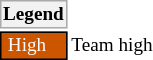<table class="toccolours" style="font-size: 80%; white-space: nowrap;">
<tr>
<th colspan="1" style="background-color: #F2F2F2; border: 1px solid #AAAAAA;">Legend</th>
</tr>
<tr>
<td style="background:#CC5500; color:#ffffff; border: 1px solid black"> High </td>
<td>Team high</td>
</tr>
<tr>
</tr>
</table>
